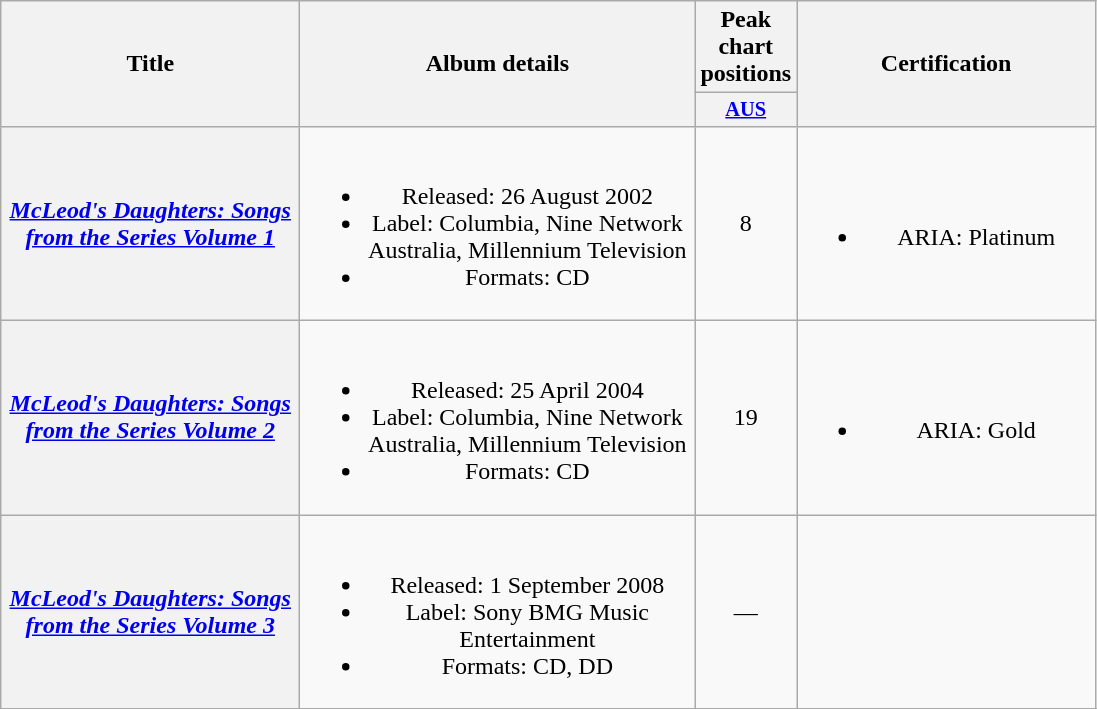<table class="wikitable plainrowheaders" style="text-align:center;">
<tr>
<th scope="col" rowspan="2" style="width:12em;">Title</th>
<th scope="col" rowspan="2" style="width:16em;">Album details</th>
<th scope="col" colspan="1">Peak chart positions</th>
<th scope="col" rowspan="2" style="width:12em;">Certification</th>
</tr>
<tr>
<th scope="col" style="width:2.5em;font-size:85%;"><a href='#'>AUS</a><br></th>
</tr>
<tr>
<th scope="row"><em><a href='#'>McLeod's Daughters: Songs from the Series Volume 1</a></em></th>
<td><br><ul><li>Released: 26 August 2002</li><li>Label: Columbia, Nine Network Australia, Millennium Television</li><li>Formats: CD</li></ul></td>
<td>8</td>
<td><br><ul><li>ARIA: Platinum</li></ul></td>
</tr>
<tr>
<th scope="row"><em><a href='#'>McLeod's Daughters: Songs from the Series Volume 2</a></em></th>
<td><br><ul><li>Released: 25 April 2004</li><li>Label: Columbia, Nine Network Australia, Millennium Television</li><li>Formats: CD</li></ul></td>
<td>19</td>
<td><br><ul><li>ARIA: Gold</li></ul></td>
</tr>
<tr>
<th scope="row"><em><a href='#'>McLeod's Daughters: Songs from the Series Volume 3</a></em></th>
<td><br><ul><li>Released: 1 September 2008</li><li>Label: Sony BMG Music Entertainment</li><li>Formats: CD, DD</li></ul></td>
<td>—</td>
<td></td>
</tr>
<tr>
</tr>
</table>
